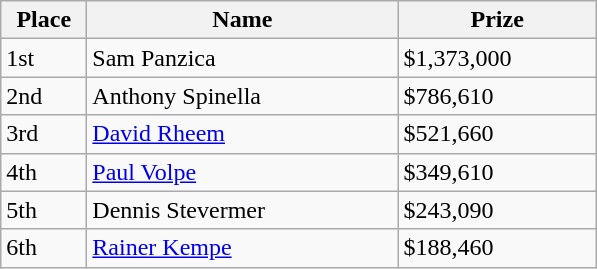<table class="wikitable">
<tr>
<th style="width:50px;">Place</th>
<th style="width:200px;">Name</th>
<th style="width:125px;">Prize</th>
</tr>
<tr>
<td>1st</td>
<td> Sam Panzica</td>
<td>$1,373,000</td>
</tr>
<tr>
<td>2nd</td>
<td> Anthony Spinella</td>
<td>$786,610</td>
</tr>
<tr>
<td>3rd</td>
<td> <a href='#'>David Rheem</a></td>
<td>$521,660</td>
</tr>
<tr>
<td>4th</td>
<td> <a href='#'>Paul Volpe</a></td>
<td>$349,610</td>
</tr>
<tr>
<td>5th</td>
<td> Dennis Stevermer</td>
<td>$243,090</td>
</tr>
<tr>
<td>6th</td>
<td> <a href='#'>Rainer Kempe</a></td>
<td>$188,460</td>
</tr>
</table>
